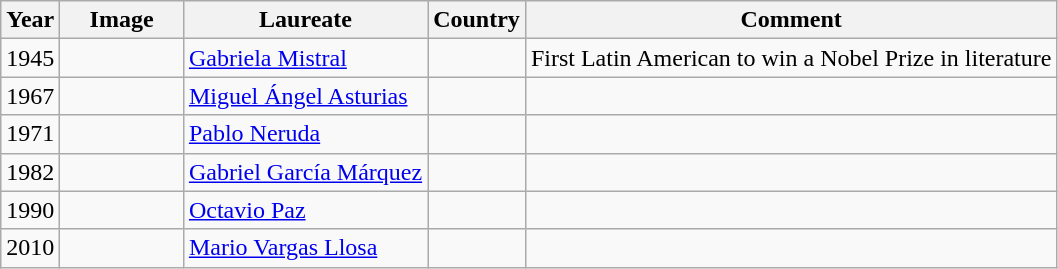<table class="wikitable sortable">
<tr j>
<th>Year</th>
<th class="unportable" style="width:75px;">Image</th>
<th>Laureate</th>
<th>Country</th>
<th>Comment</th>
</tr>
<tr>
<td style="text-align:center;">1945</td>
<td></td>
<td><a href='#'>Gabriela Mistral</a></td>
<td></td>
<td>First Latin American to win a Nobel Prize in literature</td>
</tr>
<tr>
<td style="text-align:center;">1967</td>
<td></td>
<td><a href='#'>Miguel Ángel Asturias</a></td>
<td></td>
<td></td>
</tr>
<tr>
<td style="text-align:center;">1971</td>
<td></td>
<td><a href='#'>Pablo Neruda</a></td>
<td></td>
<td></td>
</tr>
<tr>
<td style="text-align:center;">1982</td>
<td></td>
<td><a href='#'>Gabriel García Márquez</a></td>
<td></td>
<td></td>
</tr>
<tr>
<td style="text-align:center;">1990</td>
<td></td>
<td><a href='#'>Octavio Paz</a></td>
<td></td>
<td></td>
</tr>
<tr>
<td style="text-align:center;">2010</td>
<td></td>
<td><a href='#'>Mario Vargas Llosa</a></td>
<td></td>
<td></td>
</tr>
</table>
